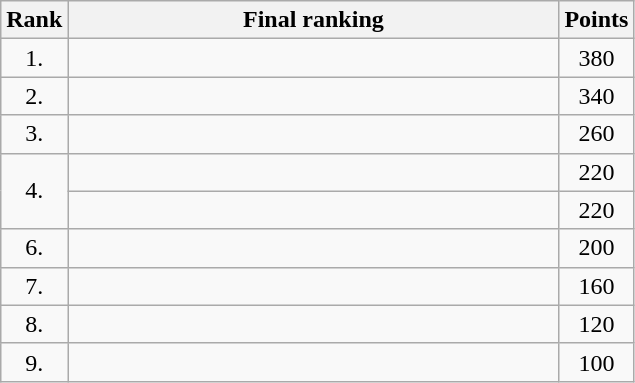<table class="wikitable">
<tr>
<th>Rank</th>
<th style="width: 20em">Final ranking</th>
<th>Points</th>
</tr>
<tr>
<td align="center">1.</td>
<td></td>
<td align="center">380</td>
</tr>
<tr>
<td align="center">2.</td>
<td></td>
<td align="center">340</td>
</tr>
<tr>
<td align="center">3.</td>
<td></td>
<td align="center">260</td>
</tr>
<tr>
<td rowspan=2 align="center">4.</td>
<td></td>
<td align="center">220</td>
</tr>
<tr>
<td></td>
<td align="center">220</td>
</tr>
<tr>
<td align="center">6.</td>
<td></td>
<td align="center">200</td>
</tr>
<tr>
<td align="center">7.</td>
<td></td>
<td align="center">160</td>
</tr>
<tr>
<td align="center">8.</td>
<td></td>
<td align="center">120</td>
</tr>
<tr>
<td align="center">9.</td>
<td></td>
<td align="center">100</td>
</tr>
</table>
